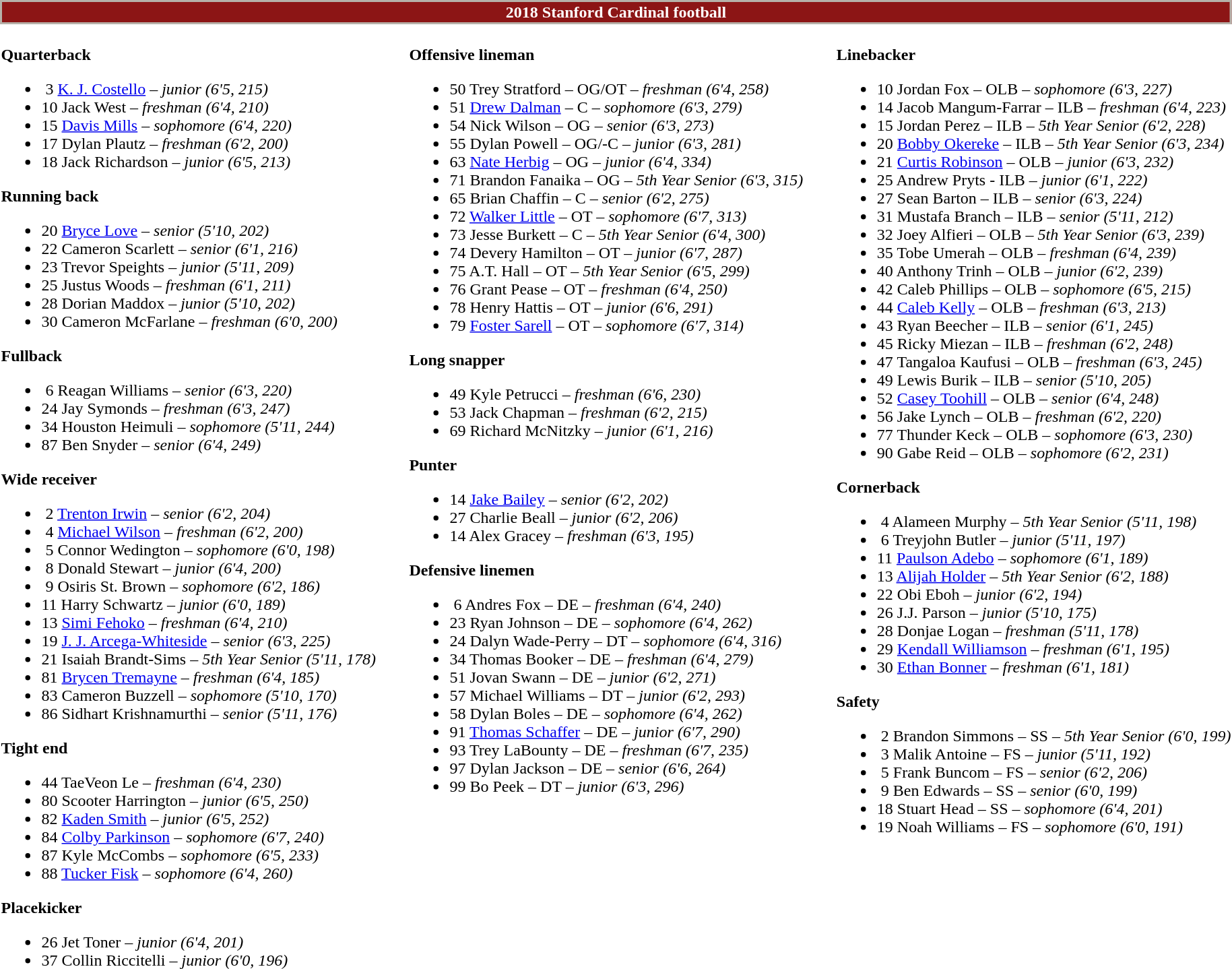<table class="toccolours" style="text-align: left;">
<tr>
<td colspan=11 style="color:#FFFFFF;background:#8C1515; text-align: center;border:2px solid #B6B1A9"><strong>2018 Stanford Cardinal football</strong></td>
</tr>
<tr>
<td valign="top"><br><strong>Quarterback</strong><ul><li> 3  <a href='#'>K. J. Costello</a> – <em>junior (6'5, 215)</em></li><li>10  Jack West – <em>freshman (6'4, 210)</em></li><li>15  <a href='#'>Davis Mills</a> – <em>sophomore (6'4, 220)</em></li><li>17  Dylan Plautz – <em>freshman (6'2, 200)</em></li><li>18  Jack Richardson – <em>junior (6'5, 213)</em></li></ul><strong>Running back</strong><ul><li>20  <a href='#'>Bryce Love</a> – <em>senior (5'10, 202)</em></li><li>22  Cameron Scarlett – <em>senior (6'1, 216)</em></li><li>23  Trevor Speights – <em>junior (5'11, 209)</em></li><li>25  Justus Woods – <em>freshman (6'1, 211)</em></li><li>28  Dorian Maddox – <em>junior (5'10, 202)</em></li><li>30  Cameron McFarlane – <em>freshman (6'0, 200)</em></li></ul><strong>Fullback</strong><ul><li> 6  Reagan Williams – <em>senior (6'3, 220)</em></li><li>24  Jay Symonds – <em>freshman (6'3, 247)</em></li><li>34  Houston Heimuli – <em>sophomore (5'11, 244)</em></li><li>87  Ben Snyder – <em>senior (6'4, 249)</em></li></ul><strong>Wide receiver</strong><ul><li> 2  <a href='#'>Trenton Irwin</a> – <em>senior (6'2, 204)</em></li><li> 4  <a href='#'>Michael Wilson</a> – <em>freshman (6'2, 200)</em></li><li> 5  Connor Wedington – <em>sophomore (6'0, 198)</em></li><li> 8  Donald Stewart – <em>junior (6'4, 200)</em></li><li> 9  Osiris St. Brown – <em>sophomore (6'2, 186)</em></li><li>11  Harry Schwartz – <em>junior (6'0, 189)</em></li><li>13  <a href='#'>Simi Fehoko</a> – <em>freshman (6'4, 210)</em></li><li>19  <a href='#'>J. J. Arcega-Whiteside</a> – <em>senior (6'3, 225)</em></li><li>21  Isaiah Brandt-Sims – <em>5th Year Senior (5'11, 178)</em></li><li>81  <a href='#'>Brycen Tremayne</a> – <em>freshman (6'4, 185)</em></li><li>83  Cameron Buzzell – <em>sophomore (5'10, 170)</em></li><li>86  Sidhart Krishnamurthi – <em>senior (5'11, 176)</em></li></ul><strong>Tight end</strong><ul><li>44  TaeVeon Le – <em>freshman (6'4, 230)</em></li><li>80  Scooter Harrington – <em>junior (6'5, 250)</em></li><li>82  <a href='#'>Kaden Smith</a> – <em>junior (6'5, 252)</em></li><li>84  <a href='#'>Colby Parkinson</a> – <em>sophomore (6'7, 240)</em></li><li>87  Kyle McCombs – <em>sophomore (6'5, 233)</em></li><li>88  <a href='#'>Tucker Fisk</a> – <em>sophomore (6'4, 260)</em></li></ul><strong>Placekicker</strong><ul><li>26  Jet Toner – <em>junior (6'4, 201)</em></li><li>37  Collin Riccitelli – <em>junior (6'0, 196)</em></li></ul></td>
<td width="25"> </td>
<td valign="top"><br><strong>Offensive lineman</strong><ul><li>50  Trey Stratford – OG/OT – <em>freshman (6'4, 258)</em></li><li>51  <a href='#'>Drew Dalman</a> – C – <em>sophomore (6'3, 279)</em></li><li>54  Nick Wilson – OG – <em>senior (6'3, 273)</em></li><li>55  Dylan Powell – OG/-C – <em>junior (6'3, 281)</em></li><li>63  <a href='#'>Nate Herbig</a> – OG – <em>junior (6'4, 334)</em></li><li>71  Brandon Fanaika – OG – <em>5th Year Senior (6'3, 315)</em></li><li>65  Brian Chaffin – C – <em>senior (6'2, 275)</em></li><li>72  <a href='#'>Walker Little</a> – OT – <em>sophomore (6'7, 313)</em></li><li>73  Jesse Burkett – C – <em>5th Year Senior (6'4, 300)</em></li><li>74  Devery Hamilton – OT – <em>junior (6'7, 287)</em></li><li>75  A.T. Hall – OT – <em>5th Year Senior (6'5, 299)</em></li><li>76  Grant Pease – OT – <em>freshman (6'4, 250)</em></li><li>78  Henry Hattis – OT – <em>junior (6'6, 291)</em></li><li>79  <a href='#'>Foster Sarell</a> – OT – <em>sophomore (6'7, 314)</em></li></ul><strong>Long snapper</strong><ul><li>49 Kyle Petrucci – <em>freshman (6'6, 230)</em></li><li>53  Jack Chapman – <em>freshman (6'2, 215)</em></li><li>69  Richard McNitzky – <em>junior (6'1, 216)</em></li></ul><strong>Punter</strong><ul><li>14  <a href='#'>Jake Bailey</a> – <em>senior (6'2, 202)</em></li><li>27  Charlie Beall – <em>junior (6'2, 206)</em></li><li>14  Alex Gracey – <em>freshman (6'3, 195)</em></li></ul><strong>Defensive linemen</strong><ul><li> 6  Andres Fox – DE – <em>freshman (6'4, 240)</em></li><li>23  Ryan Johnson – DE – <em>sophomore (6'4, 262)</em></li><li>24  Dalyn Wade-Perry – DT – <em>sophomore (6'4, 316)</em></li><li>34  Thomas Booker – DE – <em>freshman (6'4, 279)</em></li><li>51  Jovan Swann – DE – <em>junior (6'2, 271)</em></li><li>57  Michael Williams – DT – <em>junior (6'2, 293)</em></li><li>58  Dylan Boles – DE – <em>sophomore (6'4, 262)</em></li><li>91  <a href='#'>Thomas Schaffer</a> – DE – <em>junior (6'7, 290)</em></li><li>93  Trey LaBounty – DE – <em>freshman (6'7, 235)</em></li><li>97  Dylan Jackson – DE – <em>senior (6'6, 264)</em></li><li>99  Bo Peek – DT – <em>junior (6'3, 296)</em></li></ul></td>
<td width="25"> </td>
<td valign="top"><br><strong>Linebacker</strong><ul><li>10  Jordan Fox – OLB – <em>sophomore (6'3, 227)</em></li><li>14  Jacob Mangum-Farrar – ILB – <em>freshman (6'4, 223)</em></li><li>15  Jordan Perez – ILB – <em>5th Year Senior (6'2, 228)</em></li><li>20  <a href='#'>Bobby Okereke</a> – ILB – <em>5th Year Senior (6'3, 234)</em></li><li>21  <a href='#'>Curtis Robinson</a> – OLB – <em>junior (6'3, 232)</em></li><li>25  Andrew Pryts - ILB – <em>junior (6'1, 222)</em></li><li>27  Sean Barton – ILB – <em>senior (6'3, 224)</em></li><li>31  Mustafa Branch – ILB – <em>senior (5'11, 212)</em></li><li>32  Joey Alfieri – OLB – <em>5th Year Senior (6'3, 239)</em></li><li>35  Tobe Umerah – OLB – <em>freshman (6'4, 239)</em></li><li>40  Anthony Trinh – OLB – <em>junior (6'2, 239)</em></li><li>42  Caleb Phillips – OLB – <em>sophomore (6'5, 215)</em></li><li>44  <a href='#'>Caleb Kelly</a> – OLB – <em>freshman (6'3, 213)</em></li><li>43  Ryan Beecher – ILB – <em>senior (6'1, 245)</em></li><li>45  Ricky Miezan – ILB – <em>freshman (6'2, 248)</em></li><li>47  Tangaloa Kaufusi – OLB – <em>freshman (6'3, 245)</em></li><li>49  Lewis Burik – ILB – <em>senior (5'10, 205)</em></li><li>52  <a href='#'>Casey Toohill</a> – OLB – <em>senior (6'4, 248)</em></li><li>56  Jake Lynch – OLB – <em>freshman (6'2, 220)</em></li><li>77  Thunder Keck – OLB – <em>sophomore (6'3, 230)</em></li><li>90  Gabe Reid – OLB – <em>sophomore (6'2, 231)</em></li></ul><strong>Cornerback</strong><ul><li> 4  Alameen Murphy – <em>5th Year Senior (5'11, 198)</em></li><li> 6  Treyjohn Butler – <em>junior (5'11, 197)</em></li><li>11  <a href='#'>Paulson Adebo</a> – <em>sophomore (6'1, 189)</em></li><li>13  <a href='#'>Alijah Holder</a> – <em>5th Year Senior (6'2, 188)</em></li><li>22  Obi Eboh – <em>junior (6'2, 194)</em></li><li>26  J.J. Parson – <em>junior (5'10, 175)</em></li><li>28  Donjae Logan – <em>freshman (5'11, 178)</em></li><li>29  <a href='#'>Kendall Williamson</a> – <em>freshman (6'1, 195)</em></li><li>30  <a href='#'>Ethan Bonner</a> – <em>freshman (6'1, 181)</em></li></ul><strong>Safety</strong><ul><li> 2  Brandon Simmons – SS – <em>5th Year Senior (6'0, 199)</em></li><li> 3  Malik Antoine – FS – <em>junior (5'11, 192)</em></li><li> 5  Frank Buncom – FS – <em>senior (6'2, 206)</em></li><li> 9  Ben Edwards – SS – <em>senior (6'0, 199)</em></li><li>18  Stuart Head – SS – <em>sophomore (6'4, 201)</em></li><li>19  Noah Williams – FS – <em>sophomore (6'0, 191)</em></li></ul></td>
</tr>
</table>
